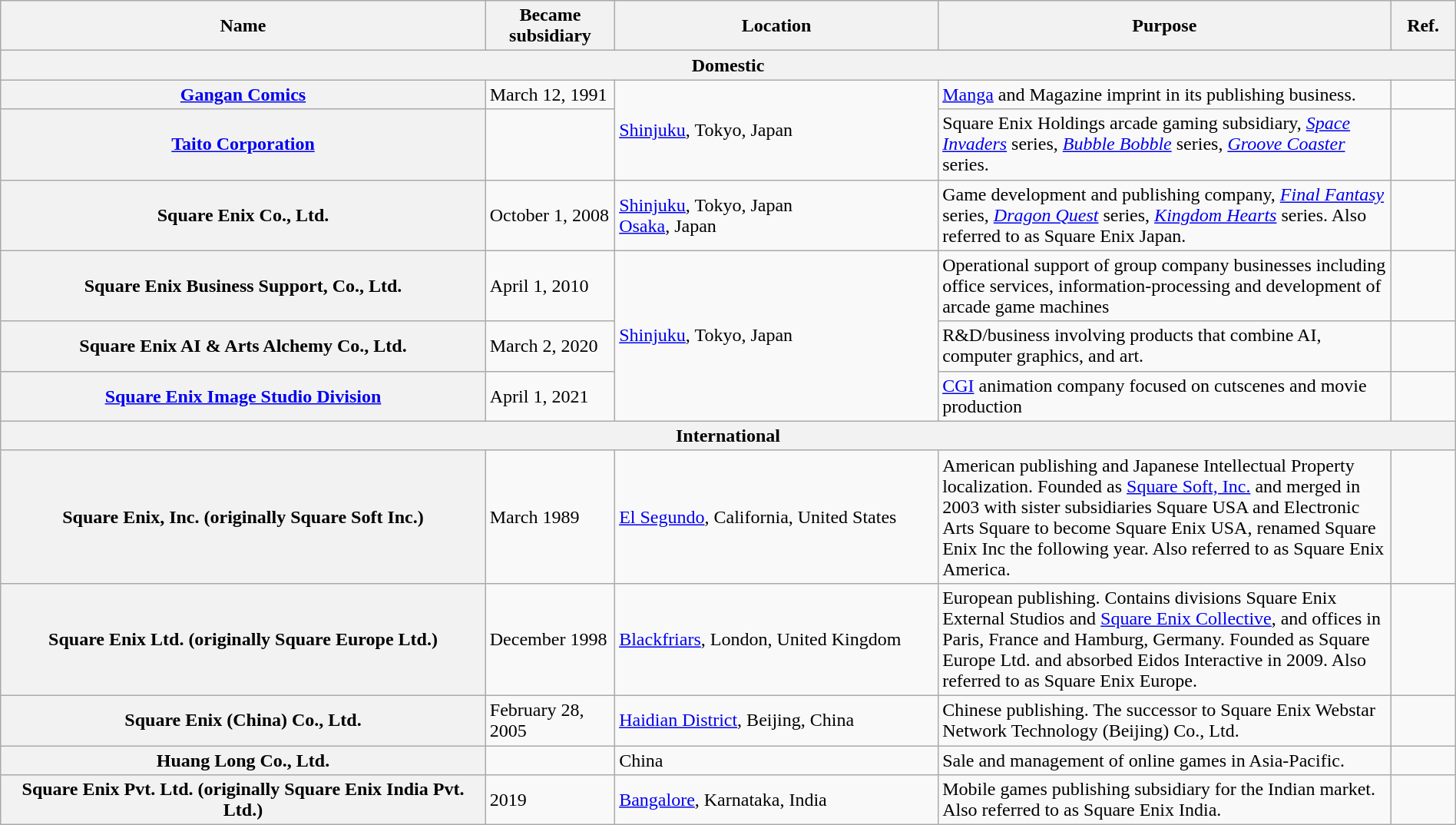<table style="width:100%;" class="wikitable plainrowheaders">
<tr>
<th scope="col" style="width:30%;">Name</th>
<th scope="col" style="width:8%;">Became subsidiary</th>
<th scope="col" style="width:20%;">Location</th>
<th scope="col" style="width:28%;">Purpose</th>
<th scope="col" style="width:4%;">Ref.</th>
</tr>
<tr>
<th colspan="5">Domestic</th>
</tr>
<tr>
<th scope="row"><a href='#'>Gangan Comics</a></th>
<td>March 12, 1991</td>
<td rowspan="2"><a href='#'>Shinjuku</a>, Tokyo, Japan</td>
<td><a href='#'>Manga</a> and Magazine imprint in its publishing business.</td>
<td></td>
</tr>
<tr>
<th scope="row"><a href='#'>Taito Corporation</a></th>
<td></td>
<td>Square Enix Holdings arcade gaming subsidiary, <em><a href='#'>Space Invaders</a></em> series, <em><a href='#'>Bubble Bobble</a></em> series, <em><a href='#'>Groove Coaster</a></em> series.</td>
<td></td>
</tr>
<tr>
<th scope="row">Square Enix Co., Ltd.</th>
<td>October 1, 2008</td>
<td><a href='#'>Shinjuku</a>, Tokyo, Japan<br><a href='#'>Osaka</a>, Japan</td>
<td>Game development and publishing company, <em><a href='#'>Final Fantasy</a></em> series, <em><a href='#'>Dragon Quest</a></em> series, <em><a href='#'>Kingdom Hearts</a></em> series. Also referred to as Square Enix Japan.</td>
<td> </td>
</tr>
<tr>
<th scope="row">Square Enix Business Support, Co., Ltd.</th>
<td>April 1, 2010</td>
<td rowspan="3"><a href='#'>Shinjuku</a>, Tokyo, Japan</td>
<td>Operational support of group company businesses including office services, information-processing and development of arcade game machines</td>
<td></td>
</tr>
<tr>
<th scope="row">Square Enix AI & Arts Alchemy Co., Ltd.</th>
<td>March 2, 2020</td>
<td>R&D/business involving products that combine AI, computer graphics, and art.</td>
<td></td>
</tr>
<tr>
<th scope="row"><a href='#'>Square Enix Image Studio Division</a></th>
<td>April 1, 2021</td>
<td><a href='#'>CGI</a> animation company focused on cutscenes and movie production</td>
<td></td>
</tr>
<tr>
<th colspan="5">International</th>
</tr>
<tr>
<th scope="row">Square Enix, Inc. (originally Square Soft Inc.)</th>
<td>March 1989</td>
<td><a href='#'>El Segundo</a>, California, United States</td>
<td>American publishing and Japanese Intellectual Property localization. Founded as <a href='#'>Square Soft, Inc.</a> and merged in 2003 with sister subsidiaries Square USA and Electronic Arts Square to become Square Enix USA, renamed Square Enix Inc the following year. Also referred to as Square Enix America.</td>
<td></td>
</tr>
<tr>
<th scope="row">Square Enix Ltd. (originally Square Europe Ltd.)</th>
<td>December 1998</td>
<td><a href='#'>Blackfriars</a>, London, United Kingdom</td>
<td>European publishing. Contains divisions Square Enix External Studios and <a href='#'>Square Enix Collective</a>, and offices in Paris, France and Hamburg, Germany. Founded as Square Europe Ltd. and absorbed Eidos Interactive in 2009. Also referred to as Square Enix Europe.</td>
<td></td>
</tr>
<tr>
<th scope="row">Square Enix (China) Co., Ltd.</th>
<td>February 28, 2005</td>
<td><a href='#'>Haidian District</a>, Beijing, China</td>
<td>Chinese publishing. The successor to Square Enix Webstar Network Technology (Beijing) Co., Ltd.</td>
<td></td>
</tr>
<tr>
<th scope="row">Huang Long Co., Ltd.</th>
<td></td>
<td>China</td>
<td>Sale and management of online games in Asia-Pacific.</td>
<td></td>
</tr>
<tr>
<th scope="row">Square Enix Pvt. Ltd. (originally Square Enix India Pvt. Ltd.)</th>
<td>2019</td>
<td><a href='#'>Bangalore</a>, Karnataka, India</td>
<td>Mobile games publishing subsidiary for the Indian market. Also referred to as Square Enix India.</td>
<td></td>
</tr>
</table>
